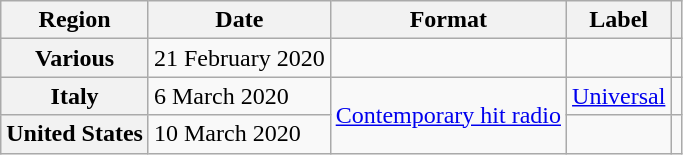<table class="wikitable plainrowheaders">
<tr>
<th scope="col">Region</th>
<th scope="col">Date</th>
<th scope="col">Format</th>
<th scope="col">Label</th>
<th scope="col"></th>
</tr>
<tr>
<th scope="row">Various</th>
<td>21 February 2020</td>
<td></td>
<td></td>
<td></td>
</tr>
<tr>
<th scope="row">Italy</th>
<td>6 March 2020</td>
<td rowspan="2"><a href='#'>Contemporary hit radio</a></td>
<td><a href='#'>Universal</a></td>
<td></td>
</tr>
<tr>
<th scope="row">United States</th>
<td>10 March 2020</td>
<td></td>
<td></td>
</tr>
</table>
